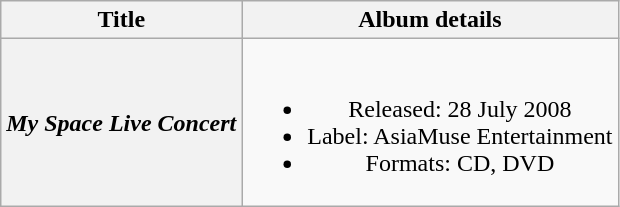<table class="wikitable plainrowheaders" style="text-align:center;">
<tr>
<th rowspan="1">Title</th>
<th rowspan="1">Album details</th>
</tr>
<tr>
<th scope="row"><em>My Space Live Concert</em></th>
<td><br><ul><li>Released: 28 July 2008</li><li>Label: AsiaMuse Entertainment</li><li>Formats: CD, DVD</li></ul></td>
</tr>
</table>
